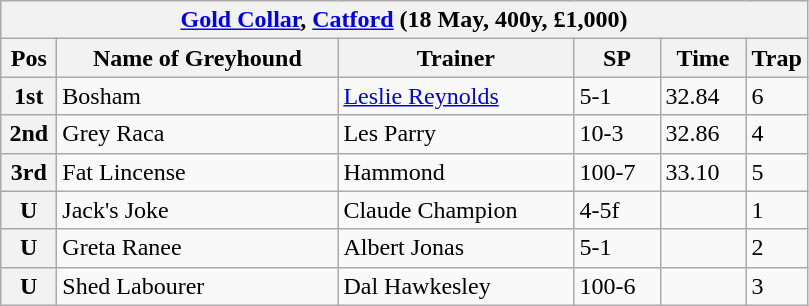<table class="wikitable">
<tr>
<th colspan="6"><a href='#'>Gold Collar</a>, <a href='#'>Catford</a> (18 May, 400y, £1,000)</th>
</tr>
<tr>
<th width=30>Pos</th>
<th width=180>Name of Greyhound</th>
<th width=150>Trainer</th>
<th width=50>SP</th>
<th width=50>Time</th>
<th width=30>Trap</th>
</tr>
<tr>
<th>1st</th>
<td>Bosham</td>
<td><a href='#'>Leslie Reynolds</a></td>
<td>5-1</td>
<td>32.84</td>
<td>6</td>
</tr>
<tr>
<th>2nd</th>
<td>Grey Raca</td>
<td>Les Parry</td>
<td>10-3</td>
<td>32.86</td>
<td>4</td>
</tr>
<tr>
<th>3rd</th>
<td>Fat Lincense</td>
<td>Hammond</td>
<td>100-7</td>
<td>33.10</td>
<td>5</td>
</tr>
<tr>
<th>U</th>
<td>Jack's Joke</td>
<td>Claude Champion</td>
<td>4-5f</td>
<td></td>
<td>1</td>
</tr>
<tr>
<th>U</th>
<td>Greta Ranee</td>
<td>Albert Jonas</td>
<td>5-1</td>
<td></td>
<td>2</td>
</tr>
<tr>
<th>U</th>
<td>Shed Labourer</td>
<td>Dal Hawkesley</td>
<td>100-6</td>
<td></td>
<td>3</td>
</tr>
</table>
